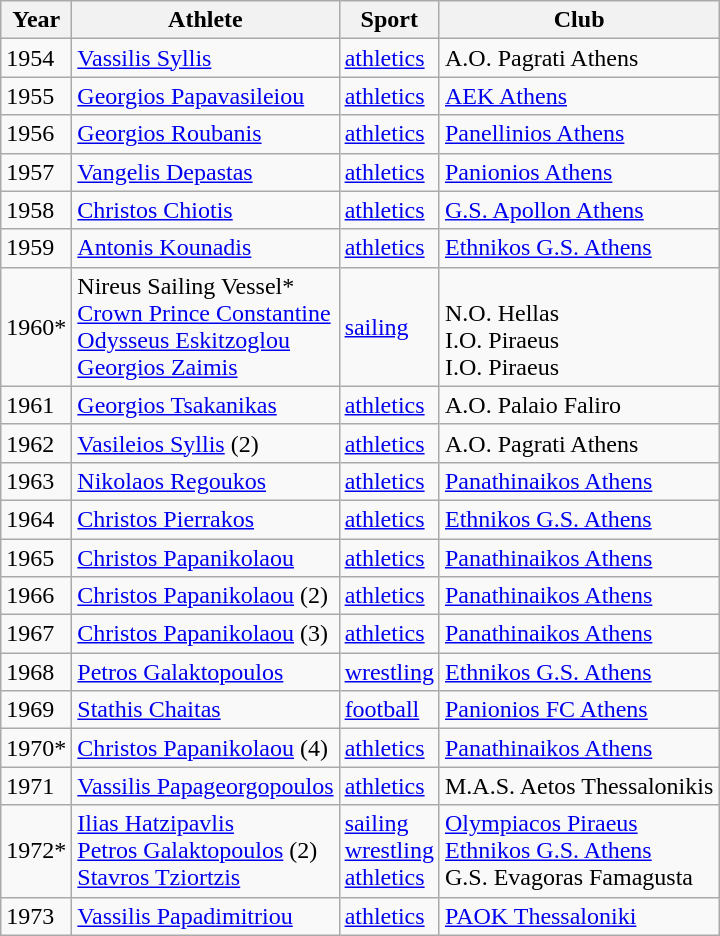<table class="wikitable">
<tr>
<th>Year</th>
<th>Athlete</th>
<th>Sport</th>
<th>Club</th>
</tr>
<tr>
<td>1954</td>
<td><a href='#'>Vassilis Syllis</a></td>
<td><a href='#'>athletics</a></td>
<td>Α.Ο. Pagrati Athens</td>
</tr>
<tr>
<td>1955</td>
<td><a href='#'>Georgios Papavasileiou</a></td>
<td><a href='#'>athletics</a></td>
<td><a href='#'>AEK Athens</a></td>
</tr>
<tr>
<td>1956</td>
<td><a href='#'>Georgios Roubanis</a></td>
<td><a href='#'>athletics</a></td>
<td><a href='#'>Panellinios Athens</a></td>
</tr>
<tr>
<td>1957</td>
<td><a href='#'>Vangelis Depastas</a></td>
<td><a href='#'>athletics</a></td>
<td><a href='#'>Panionios Athens</a></td>
</tr>
<tr>
<td>1958</td>
<td><a href='#'>Christos Chiotis</a></td>
<td><a href='#'>athletics</a></td>
<td><a href='#'>G.S. Apollon Athens</a></td>
</tr>
<tr>
<td>1959</td>
<td><a href='#'>Antonis Kounadis</a></td>
<td><a href='#'>athletics</a></td>
<td><a href='#'>Ethnikos G.S. Athens</a></td>
</tr>
<tr>
<td>1960*</td>
<td>Nireus Sailing Vessel* <br> <a href='#'>Crown Prince Constantine</a> <br> <a href='#'>Odysseus Eskitzoglou</a> <br> <a href='#'>Georgios Zaimis</a></td>
<td><a href='#'>sailing</a></td>
<td><br> Ν.Ο. Hellas <br> I.O. Piraeus <br> I.O. Piraeus</td>
</tr>
<tr>
<td>1961</td>
<td><a href='#'>Georgios Tsakanikas</a></td>
<td><a href='#'>athletics</a></td>
<td>Α.Ο. Palaio Faliro</td>
</tr>
<tr>
<td>1962</td>
<td><a href='#'>Vasileios Syllis</a> (2)</td>
<td><a href='#'>athletics</a></td>
<td>Α.Ο. Pagrati Athens</td>
</tr>
<tr>
<td>1963</td>
<td><a href='#'>Nikolaos Regoukos</a></td>
<td><a href='#'>athletics</a></td>
<td><a href='#'>Panathinaikos Athens</a></td>
</tr>
<tr>
<td>1964</td>
<td><a href='#'>Christos Pierrakos</a></td>
<td><a href='#'>athletics</a></td>
<td><a href='#'>Ethnikos G.S. Athens</a></td>
</tr>
<tr>
<td>1965</td>
<td><a href='#'>Christos Papanikolaou</a></td>
<td><a href='#'>athletics</a></td>
<td><a href='#'>Panathinaikos Athens</a></td>
</tr>
<tr>
<td>1966</td>
<td><a href='#'>Christos Papanikolaou</a> (2)</td>
<td><a href='#'>athletics</a></td>
<td><a href='#'>Panathinaikos Athens</a></td>
</tr>
<tr>
<td>1967</td>
<td><a href='#'>Christos Papanikolaou</a> (3)</td>
<td><a href='#'>athletics</a></td>
<td><a href='#'>Panathinaikos Athens</a></td>
</tr>
<tr>
<td>1968</td>
<td><a href='#'>Petros Galaktopoulos</a></td>
<td><a href='#'>wrestling</a></td>
<td><a href='#'>Ethnikos G.S. Athens</a></td>
</tr>
<tr>
<td>1969</td>
<td><a href='#'>Stathis Chaitas</a></td>
<td><a href='#'>football</a></td>
<td><a href='#'>Panionios FC Athens</a></td>
</tr>
<tr>
<td>1970*</td>
<td><a href='#'>Christos Papanikolaou</a> (4)</td>
<td><a href='#'>athletics</a></td>
<td><a href='#'>Panathinaikos Athens</a></td>
</tr>
<tr>
<td>1971</td>
<td><a href='#'>Vassilis Papageorgopoulos</a></td>
<td><a href='#'>athletics</a></td>
<td>M.A.S. Aetos Thessalonikis</td>
</tr>
<tr>
<td>1972*</td>
<td><a href='#'>Ilias Hatzipavlis</a> <br> <a href='#'>Petros Galaktopoulos</a> (2) <br> <a href='#'>Stavros Tziortzis</a></td>
<td><a href='#'>sailing</a> <br> <a href='#'>wrestling</a> <br> <a href='#'>athletics</a></td>
<td><a href='#'>Olympiacos Piraeus</a> <br> <a href='#'>Ethnikos G.S. Athens</a> <br> G.S. Evagoras Famagusta</td>
</tr>
<tr>
<td>1973</td>
<td><a href='#'>Vassilis Papadimitriou</a></td>
<td><a href='#'>athletics</a></td>
<td><a href='#'>PAOK Thessaloniki</a></td>
</tr>
</table>
